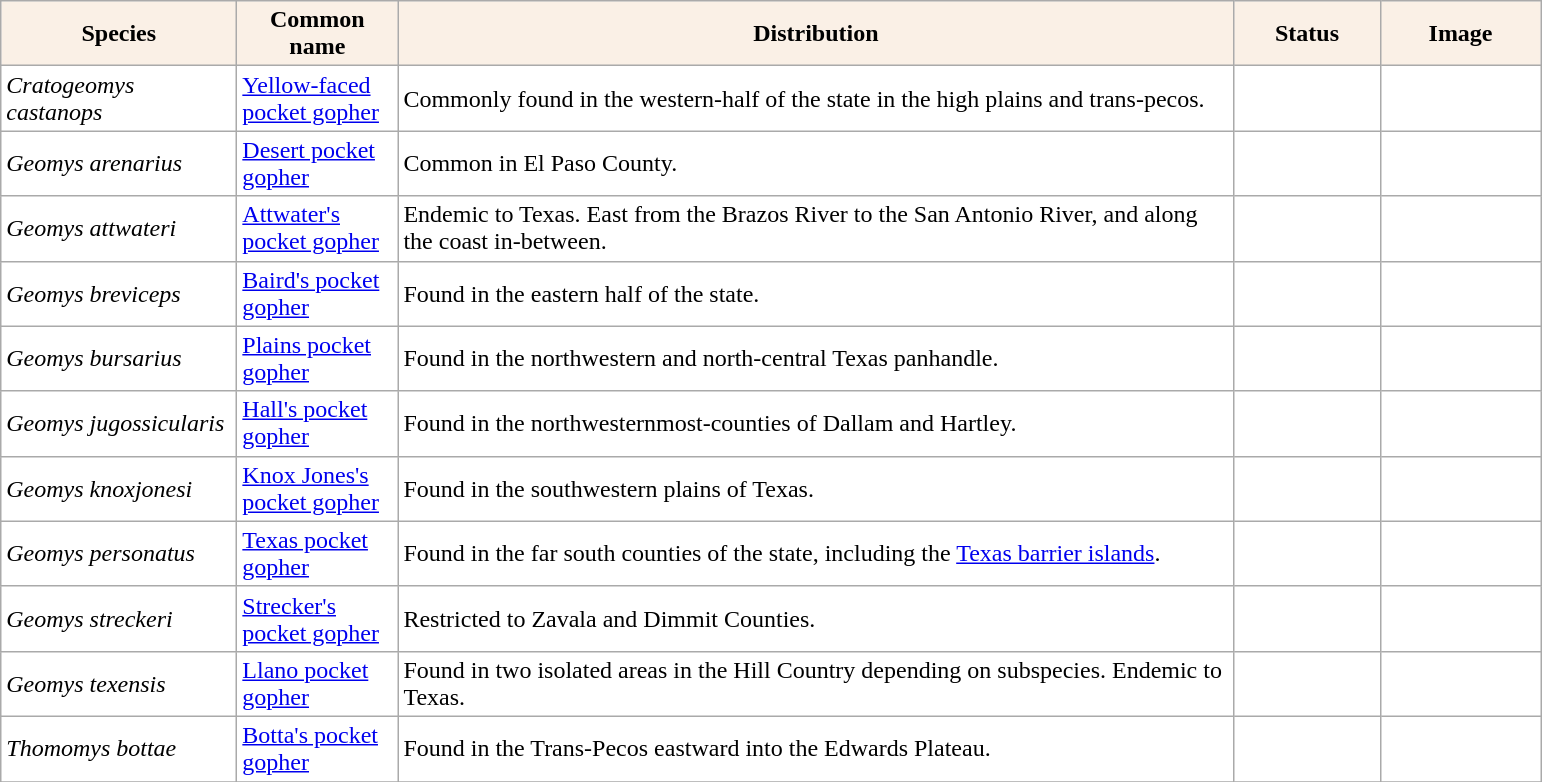<table class="sortable wikitable plainrowheaders" border="0" style="background:#ffffff" align="top" class="sortable wikitable">
<tr ->
<th scope="col" style="background-color:Linen; color:Black" width=150 px>Species</th>
<th scope="col" style="background-color:Linen; color:Black" width=100 px>Common name</th>
<th scope="col" style="background:Linen; color:Black" width=550 px>Distribution</th>
<th scope="col" style="background-color:Linen; color:Black" width=90 px>Status</th>
<th scope="col" style="background:Linen; color:Black" width=100 px>Image</th>
</tr>
<tr>
<td !scope="row" style="background:#ffffff"><em>Cratogeomys castanops</em></td>
<td><a href='#'>Yellow-faced pocket gopher</a></td>
<td>Commonly found in the western-half of the state in the high plains and trans-pecos.</td>
<td></td>
<td></td>
</tr>
<tr>
<td !scope="row" style="background:#ffffff"><em>Geomys arenarius</em></td>
<td><a href='#'>Desert pocket gopher</a></td>
<td>Common in El Paso County.</td>
<td></td>
<td></td>
</tr>
<tr>
<td !scope="row" style="background:#ffffff"><em>Geomys attwateri</em></td>
<td><a href='#'>Attwater's pocket gopher</a></td>
<td>Endemic to Texas. East from the Brazos River to the San Antonio River, and along the coast in-between.</td>
<td></td>
<td></td>
</tr>
<tr>
<td !scope="row" style="background:#ffffff"><em>Geomys breviceps</em></td>
<td><a href='#'>Baird's pocket gopher</a></td>
<td>Found in the eastern half of the state.</td>
<td></td>
<td></td>
</tr>
<tr>
<td !scope="row" style="background:#ffffff"><em>Geomys bursarius</em></td>
<td><a href='#'>Plains pocket gopher</a></td>
<td>Found in the northwestern and north-central Texas panhandle.</td>
<td></td>
<td></td>
</tr>
<tr>
<td !scope="row" style="background:#ffffff"><em>Geomys jugossicularis</em></td>
<td><a href='#'>Hall's pocket gopher</a></td>
<td>Found in the northwesternmost-counties of Dallam and Hartley.</td>
<td></td>
</tr>
<tr>
<td !scope="row" style="background:#ffffff"><em>Geomys knoxjonesi</em></td>
<td><a href='#'>Knox Jones's pocket gopher</a></td>
<td>Found in the southwestern plains of Texas.</td>
<td></td>
<td></td>
</tr>
<tr>
<td !scope="row" style="background:#ffffff"><em>Geomys personatus</em></td>
<td><a href='#'>Texas pocket gopher</a></td>
<td>Found in the far south counties of the state, including the <a href='#'>Texas barrier islands</a>.</td>
<td></td>
<td></td>
</tr>
<tr>
<td !scope="row" style="background:#ffffff"><em>Geomys streckeri</em></td>
<td><a href='#'>Strecker's pocket gopher</a></td>
<td>Restricted to Zavala and Dimmit Counties.</td>
<td></td>
</tr>
<tr>
<td !scope="row" style="background:#ffffff"><em>Geomys texensis</em></td>
<td><a href='#'>Llano pocket gopher</a></td>
<td>Found in two isolated areas in the Hill Country depending on subspecies. Endemic to Texas.</td>
<td></td>
<td></td>
</tr>
<tr>
<td !scope="row" style="background:#ffffff"><em>Thomomys bottae</em></td>
<td><a href='#'>Botta's pocket gopher</a></td>
<td>Found in the Trans-Pecos eastward into the Edwards Plateau.</td>
<td></td>
<td></td>
</tr>
<tr>
</tr>
</table>
